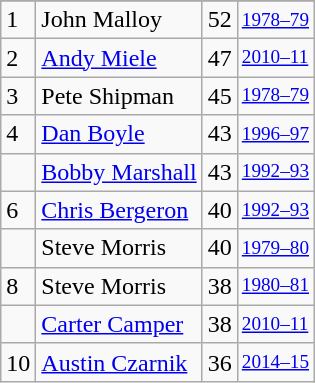<table class="wikitable">
<tr>
</tr>
<tr>
<td>1</td>
<td>John Malloy</td>
<td>52</td>
<td style="font-size:80%;"><a href='#'>1978–79</a></td>
</tr>
<tr>
<td>2</td>
<td><a href='#'>Andy Miele</a></td>
<td>47</td>
<td style="font-size:80%;"><a href='#'>2010–11</a></td>
</tr>
<tr>
<td>3</td>
<td>Pete Shipman</td>
<td>45</td>
<td style="font-size:80%;"><a href='#'>1978–79</a></td>
</tr>
<tr>
<td>4</td>
<td><a href='#'>Dan Boyle</a></td>
<td>43</td>
<td style="font-size:80%;"><a href='#'>1996–97</a></td>
</tr>
<tr>
<td></td>
<td><a href='#'>Bobby Marshall</a></td>
<td>43</td>
<td style="font-size:80%;"><a href='#'>1992–93</a></td>
</tr>
<tr>
<td>6</td>
<td><a href='#'>Chris Bergeron</a></td>
<td>40</td>
<td style="font-size:80%;"><a href='#'>1992–93</a></td>
</tr>
<tr>
<td></td>
<td>Steve Morris</td>
<td>40</td>
<td style="font-size:80%;"><a href='#'>1979–80</a></td>
</tr>
<tr>
<td>8</td>
<td>Steve Morris</td>
<td>38</td>
<td style="font-size:80%;"><a href='#'>1980–81</a></td>
</tr>
<tr>
<td></td>
<td><a href='#'>Carter Camper</a></td>
<td>38</td>
<td style="font-size:80%;"><a href='#'>2010–11</a></td>
</tr>
<tr>
<td>10</td>
<td><a href='#'>Austin Czarnik</a></td>
<td>36</td>
<td style="font-size:80%;"><a href='#'>2014–15</a></td>
</tr>
</table>
